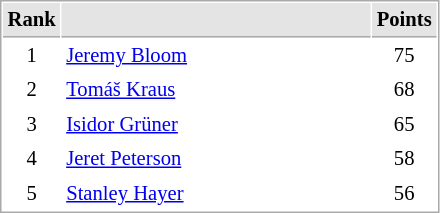<table cellspacing="1" cellpadding="3" style="border:1px solid #AAAAAA;font-size:86%">
<tr bgcolor="#E4E4E4">
<th style="border-bottom:1px solid #AAAAAA" width=10>Rank</th>
<th style="border-bottom:1px solid #AAAAAA" width=200></th>
<th style="border-bottom:1px solid #AAAAAA" width=20>Points</th>
</tr>
<tr>
<td align="center">1</td>
<td> <a href='#'>Jeremy Bloom</a></td>
<td align=center>75</td>
</tr>
<tr>
<td align="center">2</td>
<td> <a href='#'>Tomáš Kraus</a></td>
<td align=center>68</td>
</tr>
<tr>
<td align="center">3</td>
<td> <a href='#'>Isidor Grüner</a></td>
<td align=center>65</td>
</tr>
<tr>
<td align="center">4</td>
<td> <a href='#'>Jeret Peterson</a></td>
<td align=center>58</td>
</tr>
<tr>
<td align="center">5</td>
<td> <a href='#'>Stanley Hayer</a></td>
<td align=center>56</td>
</tr>
</table>
